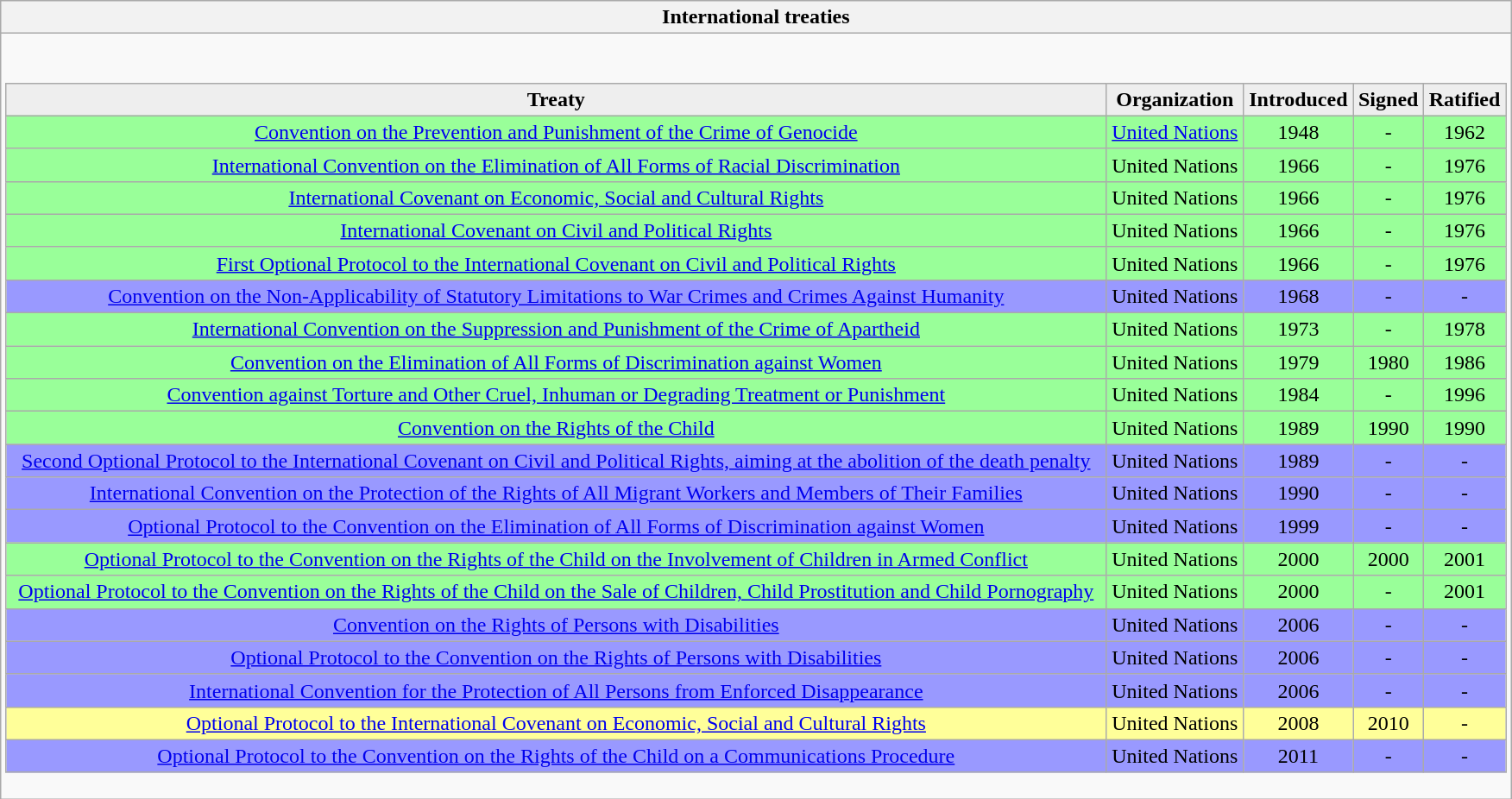<table class="wikitable collapsible collapsed" style="border:none; ">
<tr>
<th>International treaties</th>
</tr>
<tr>
<td><br><table class="wikitable sortable" width=100% style="border-collapse:collapse;">
<tr style="background:#eee; font-weight:bold; text-align:center;">
<td>Treaty</td>
<td>Organization</td>
<td>Introduced</td>
<td>Signed</td>
<td>Ratified</td>
</tr>
<tr align=center>
<td style="background:#9f9; align=left"><a href='#'>Convention on the Prevention and Punishment of the Crime of Genocide</a></td>
<td style="background:#9f9;"><a href='#'>United Nations</a></td>
<td style="background:#9f9;">1948</td>
<td style="background:#9f9;">-</td>
<td style="background:#9f9;">1962</td>
</tr>
<tr align=center>
<td style="background:#9f9; align=left"><a href='#'>International Convention on the Elimination of All Forms of Racial Discrimination</a></td>
<td style="background:#9f9;">United Nations</td>
<td style="background:#9f9;">1966</td>
<td style="background:#9f9;">-</td>
<td style="background:#9f9;">1976</td>
</tr>
<tr align=center>
<td style="background:#9f9; align=left"><a href='#'>International Covenant on Economic, Social and Cultural Rights</a></td>
<td style="background:#9f9;">United Nations</td>
<td style="background:#9f9;">1966</td>
<td style="background:#9f9;">-</td>
<td style="background:#9f9;">1976</td>
</tr>
<tr align=center>
<td style="background:#9f9; align=left"><a href='#'>International Covenant on Civil and Political Rights</a></td>
<td style="background:#9f9;">United Nations</td>
<td style="background:#9f9;">1966</td>
<td style="background:#9f9;">-</td>
<td style="background:#9f9;">1976</td>
</tr>
<tr align=center>
<td style="background:#9f9; align=left"><a href='#'>First Optional Protocol to the International Covenant on Civil and Political Rights</a></td>
<td style="background:#9f9;">United Nations</td>
<td style="background:#9f9;">1966</td>
<td style="background:#9f9;">-</td>
<td style="background:#9f9;">1976</td>
</tr>
<tr align=center>
<td style="background:#99f; align=left"><a href='#'>Convention on the Non-Applicability of Statutory Limitations to War Crimes and Crimes Against Humanity</a></td>
<td style="background:#99f;">United Nations</td>
<td style="background:#99f;">1968</td>
<td style="background:#99f;">-</td>
<td style="background:#99f;">-</td>
</tr>
<tr align=center>
<td style="background:#9f9; align=left"><a href='#'>International Convention on the Suppression and Punishment of the Crime of Apartheid</a></td>
<td style="background:#9f9;">United Nations</td>
<td style="background:#9f9;">1973</td>
<td style="background:#9f9;">-</td>
<td style="background:#9f9;">1978</td>
</tr>
<tr align=center>
<td style="background:#9f9; align=left"><a href='#'>Convention on the Elimination of All Forms of Discrimination against Women</a></td>
<td style="background:#9f9;">United Nations</td>
<td style="background:#9f9;">1979</td>
<td style="background:#9f9;">1980</td>
<td style="background:#9f9;">1986</td>
</tr>
<tr align=center>
<td style="background:#9f9; align=left"><a href='#'>Convention against Torture and Other Cruel, Inhuman or Degrading Treatment or Punishment</a></td>
<td style="background:#9f9;">United Nations</td>
<td style="background:#9f9;">1984</td>
<td style="background:#9f9;">-</td>
<td style="background:#9f9;">1996</td>
</tr>
<tr align=center>
<td style="background:#9f9; align=left"><a href='#'>Convention on the Rights of the Child</a></td>
<td style="background:#9f9;">United Nations</td>
<td style="background:#9f9;">1989</td>
<td style="background:#9f9;">1990</td>
<td style="background:#9f9;">1990</td>
</tr>
<tr align=center>
<td style="background:#99f; align=left"><a href='#'>Second Optional Protocol to the International Covenant on Civil and Political Rights, aiming at the abolition of the death penalty</a></td>
<td style="background:#99f;">United Nations</td>
<td style="background:#99f;">1989</td>
<td style="background:#99f;">-</td>
<td style="background:#99f;">-</td>
</tr>
<tr align=center>
<td style="background:#99f; align=left"><a href='#'>International Convention on the Protection of the Rights of All Migrant Workers and Members of Their Families</a></td>
<td style="background:#99f;">United Nations</td>
<td style="background:#99f;">1990</td>
<td style="background:#99f;">-</td>
<td style="background:#99f;">-</td>
</tr>
<tr align=center>
<td style="background:#99f; align=left"><a href='#'>Optional Protocol to the Convention on the Elimination of All Forms of Discrimination against Women</a></td>
<td style="background:#99f;">United Nations</td>
<td style="background:#99f;">1999</td>
<td style="background:#99f;">-</td>
<td style="background:#99f;">-</td>
</tr>
<tr align=center>
<td style="background:#9f9; align=left"><a href='#'>Optional Protocol to the Convention on the Rights of the Child on the Involvement of Children in Armed Conflict</a></td>
<td style="background:#9f9;">United Nations</td>
<td style="background:#9f9;">2000</td>
<td style="background:#9f9;">2000</td>
<td style="background:#9f9;">2001</td>
</tr>
<tr align=center>
<td style="background:#9f9; align=left"><a href='#'>Optional Protocol to the Convention on the Rights of the Child on the Sale of Children, Child Prostitution and Child Pornography</a></td>
<td style="background:#9f9;">United Nations</td>
<td style="background:#9f9;">2000</td>
<td style="background:#9f9;">-</td>
<td style="background:#9f9;">2001</td>
</tr>
<tr align=center>
<td style="background:#99f; align=left"><a href='#'>Convention on the Rights of Persons with Disabilities</a></td>
<td style="background:#99f;">United Nations</td>
<td style="background:#99f;">2006</td>
<td style="background:#99f;">-</td>
<td style="background:#99f;">-</td>
</tr>
<tr align=center>
<td style="background:#99f; align=left"><a href='#'>Optional Protocol to the Convention on the Rights of Persons with Disabilities</a></td>
<td style="background:#99f;">United Nations</td>
<td style="background:#99f;">2006</td>
<td style="background:#99f;">-</td>
<td style="background:#99f;">-</td>
</tr>
<tr align=center>
<td style="background:#99f; align=left"><a href='#'>International Convention for the Protection of All Persons from Enforced Disappearance</a></td>
<td style="background:#99f;">United Nations</td>
<td style="background:#99f;">2006</td>
<td style="background:#99f;">-</td>
<td style="background:#99f;">-</td>
</tr>
<tr align=center>
<td style="background:#ff9; align=left"><a href='#'>Optional Protocol to the International Covenant on Economic, Social and Cultural Rights</a></td>
<td style="background:#ff9;">United Nations</td>
<td style="background:#ff9;">2008</td>
<td style="background:#ff9;">2010</td>
<td style="background:#ff9;">-</td>
</tr>
<tr align=center>
<td style="background:#99f; align=left"><a href='#'>Optional Protocol to the Convention on the Rights of the Child on a Communications Procedure</a></td>
<td style="background:#99f;">United Nations</td>
<td style="background:#99f;">2011</td>
<td style="background:#99f;">-</td>
<td style="background:#99f;">-</td>
</tr>
</table>
</td>
</tr>
</table>
